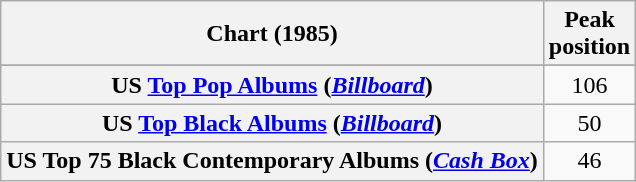<table class="wikitable sortable plainrowheaders" style="text-align:center">
<tr>
<th scope="col">Chart (1985)</th>
<th scope="col">Peak<br>position</th>
</tr>
<tr>
</tr>
<tr>
<th scope="row">US <a href='#'>Top Pop Albums</a> (<em><a href='#'>Billboard</a></em>)</th>
<td>106</td>
</tr>
<tr>
<th scope="row">US <a href='#'>Top Black Albums</a> (<em><a href='#'>Billboard</a></em>)</th>
<td>50</td>
</tr>
<tr>
<th scope="row">US Top 75 Black Contemporary Albums (<em><a href='#'>Cash Box</a></em>)</th>
<td>46</td>
</tr>
</table>
